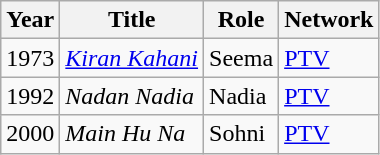<table class="wikitable sortable plainrowheaders">
<tr style="text-align:center;">
<th scope="col">Year</th>
<th scope="col">Title</th>
<th scope="col">Role</th>
<th scope="col">Network</th>
</tr>
<tr>
<td>1973</td>
<td><em><a href='#'>Kiran Kahani</a></em></td>
<td>Seema</td>
<td><a href='#'>PTV</a></td>
</tr>
<tr>
<td>1992</td>
<td><em>Nadan Nadia</em></td>
<td>Nadia</td>
<td><a href='#'>PTV</a></td>
</tr>
<tr>
<td>2000</td>
<td><em>Main Hu Na</em></td>
<td>Sohni</td>
<td><a href='#'>PTV</a></td>
</tr>
</table>
